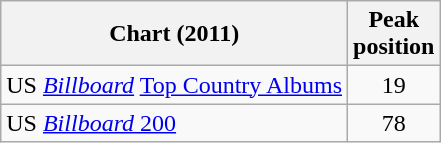<table class="wikitable">
<tr>
<th>Chart (2011)</th>
<th>Peak<br>position</th>
</tr>
<tr>
<td>US <em><a href='#'>Billboard</a></em> <a href='#'>Top Country Albums</a></td>
<td align="center">19</td>
</tr>
<tr>
<td>US <a href='#'><em>Billboard</em> 200</a></td>
<td align="center">78</td>
</tr>
</table>
